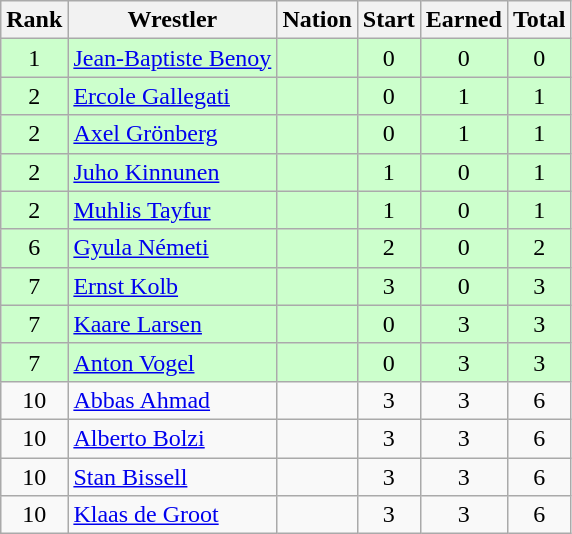<table class="wikitable sortable" style="text-align:center;">
<tr>
<th>Rank</th>
<th>Wrestler</th>
<th>Nation</th>
<th>Start</th>
<th>Earned</th>
<th>Total</th>
</tr>
<tr style="background:#cfc;">
<td>1</td>
<td align=left><a href='#'>Jean-Baptiste Benoy</a></td>
<td align=left></td>
<td>0</td>
<td>0</td>
<td>0</td>
</tr>
<tr style="background:#cfc;">
<td>2</td>
<td align=left><a href='#'>Ercole Gallegati</a></td>
<td align=left></td>
<td>0</td>
<td>1</td>
<td>1</td>
</tr>
<tr style="background:#cfc;">
<td>2</td>
<td align=left><a href='#'>Axel Grönberg</a></td>
<td align=left></td>
<td>0</td>
<td>1</td>
<td>1</td>
</tr>
<tr style="background:#cfc;">
<td>2</td>
<td align=left><a href='#'>Juho Kinnunen</a></td>
<td align=left></td>
<td>1</td>
<td>0</td>
<td>1</td>
</tr>
<tr style="background:#cfc;">
<td>2</td>
<td align=left><a href='#'>Muhlis Tayfur</a></td>
<td align=left></td>
<td>1</td>
<td>0</td>
<td>1</td>
</tr>
<tr style="background:#cfc;">
<td>6</td>
<td align=left><a href='#'>Gyula Németi</a></td>
<td align=left></td>
<td>2</td>
<td>0</td>
<td>2</td>
</tr>
<tr style="background:#cfc;">
<td>7</td>
<td align=left><a href='#'>Ernst Kolb</a></td>
<td align=left></td>
<td>3</td>
<td>0</td>
<td>3</td>
</tr>
<tr style="background:#cfc;">
<td>7</td>
<td align=left><a href='#'>Kaare Larsen</a></td>
<td align=left></td>
<td>0</td>
<td>3</td>
<td>3</td>
</tr>
<tr style="background:#cfc;">
<td>7</td>
<td align=left><a href='#'>Anton Vogel</a></td>
<td align=left></td>
<td>0</td>
<td>3</td>
<td>3</td>
</tr>
<tr>
<td>10</td>
<td align=left><a href='#'>Abbas Ahmad</a></td>
<td align=left></td>
<td>3</td>
<td>3</td>
<td>6</td>
</tr>
<tr>
<td>10</td>
<td align=left><a href='#'>Alberto Bolzi</a></td>
<td align=left></td>
<td>3</td>
<td>3</td>
<td>6</td>
</tr>
<tr>
<td>10</td>
<td align=left><a href='#'>Stan Bissell</a></td>
<td align=left></td>
<td>3</td>
<td>3</td>
<td>6</td>
</tr>
<tr>
<td>10</td>
<td align=left><a href='#'>Klaas de Groot</a></td>
<td align=left></td>
<td>3</td>
<td>3</td>
<td>6</td>
</tr>
</table>
